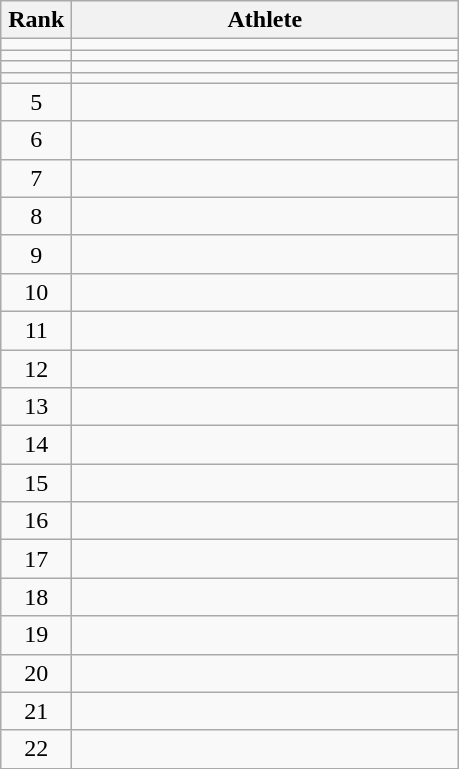<table class="wikitable" style="text-align: center;">
<tr>
<th width=40>Rank</th>
<th width=250>Athlete</th>
</tr>
<tr>
<td></td>
<td align=left></td>
</tr>
<tr>
<td></td>
<td align=left></td>
</tr>
<tr>
<td></td>
<td align=left></td>
</tr>
<tr>
<td></td>
<td align=left></td>
</tr>
<tr>
<td>5</td>
<td align=left></td>
</tr>
<tr>
<td>6</td>
<td align=left></td>
</tr>
<tr>
<td>7</td>
<td align=left></td>
</tr>
<tr>
<td>8</td>
<td align=left></td>
</tr>
<tr>
<td>9</td>
<td align=left></td>
</tr>
<tr>
<td>10</td>
<td align=left></td>
</tr>
<tr>
<td>11</td>
<td align=left></td>
</tr>
<tr>
<td>12</td>
<td align=left></td>
</tr>
<tr>
<td>13</td>
<td align=left></td>
</tr>
<tr>
<td>14</td>
<td align=left></td>
</tr>
<tr>
<td>15</td>
<td align=left></td>
</tr>
<tr>
<td>16</td>
<td align=left></td>
</tr>
<tr>
<td>17</td>
<td align=left></td>
</tr>
<tr>
<td>18</td>
<td align=left></td>
</tr>
<tr>
<td>19</td>
<td align=left></td>
</tr>
<tr>
<td>20</td>
<td align=left></td>
</tr>
<tr>
<td>21</td>
<td align=left></td>
</tr>
<tr>
<td>22</td>
<td align=left></td>
</tr>
</table>
